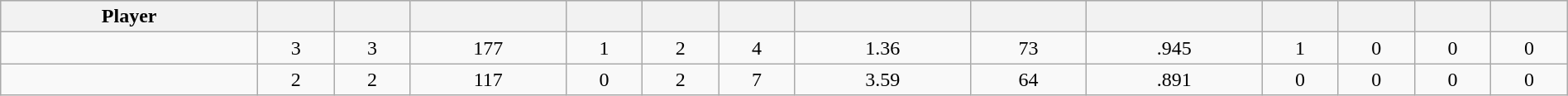<table class="wikitable sortable" style="width:100%;">
<tr style="text-align:center; background:#ddd;">
<th>Player</th>
<th></th>
<th></th>
<th></th>
<th></th>
<th></th>
<th></th>
<th></th>
<th></th>
<th></th>
<th></th>
<th></th>
<th></th>
<th></th>
</tr>
<tr align=center>
<td></td>
<td>3</td>
<td>3</td>
<td>177</td>
<td>1</td>
<td>2</td>
<td>4</td>
<td>1.36</td>
<td>73</td>
<td>.945</td>
<td>1</td>
<td>0</td>
<td>0</td>
<td>0</td>
</tr>
<tr align=center>
<td></td>
<td>2</td>
<td>2</td>
<td>117</td>
<td>0</td>
<td>2</td>
<td>7</td>
<td>3.59</td>
<td>64</td>
<td>.891</td>
<td>0</td>
<td>0</td>
<td>0</td>
<td>0</td>
</tr>
</table>
